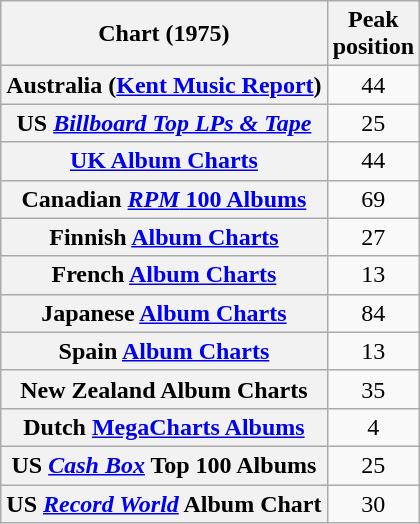<table class="wikitable sortable plainrowheaders">
<tr>
<th scope="col">Chart (1975)</th>
<th scope="col">Peak<br>position</th>
</tr>
<tr>
<th scope="row">Australia (<a href='#'>Kent Music Report</a>)</th>
<td style="text-align:center;">44</td>
</tr>
<tr>
<th scope="row">US <a href='#'><em>Billboard Top LPs & Tape</em></a></th>
<td align="center">25</td>
</tr>
<tr>
<th scope="row"><a href='#'>UK Album Charts</a></th>
<td align="center">44</td>
</tr>
<tr>
<th scope="row">Canadian <a href='#'><em>RPM</em> 100 Albums</a></th>
<td align="center">69</td>
</tr>
<tr>
<th scope="row">Finnish <a href='#'>Album Charts</a></th>
<td align="center">27</td>
</tr>
<tr>
<th scope="row">French <a href='#'>Album Charts</a></th>
<td align="center">13</td>
</tr>
<tr>
<th scope="row">Japanese <a href='#'>Album Charts</a></th>
<td align="center">84</td>
</tr>
<tr>
<th scope="row">Spain <a href='#'>Album Charts</a></th>
<td align="center">13</td>
</tr>
<tr>
<th scope="row">New Zealand Album Charts</th>
<td align="center">35</td>
</tr>
<tr>
<th scope="row">Dutch <a href='#'>MegaCharts Albums</a></th>
<td align="center">4</td>
</tr>
<tr>
<th scope="row">US <em><a href='#'>Cash Box</a></em> Top 100 Albums</th>
<td align="center">25</td>
</tr>
<tr>
<th scope="row">US <em><a href='#'>Record World</a></em> Album Chart</th>
<td align="center">30</td>
</tr>
</table>
